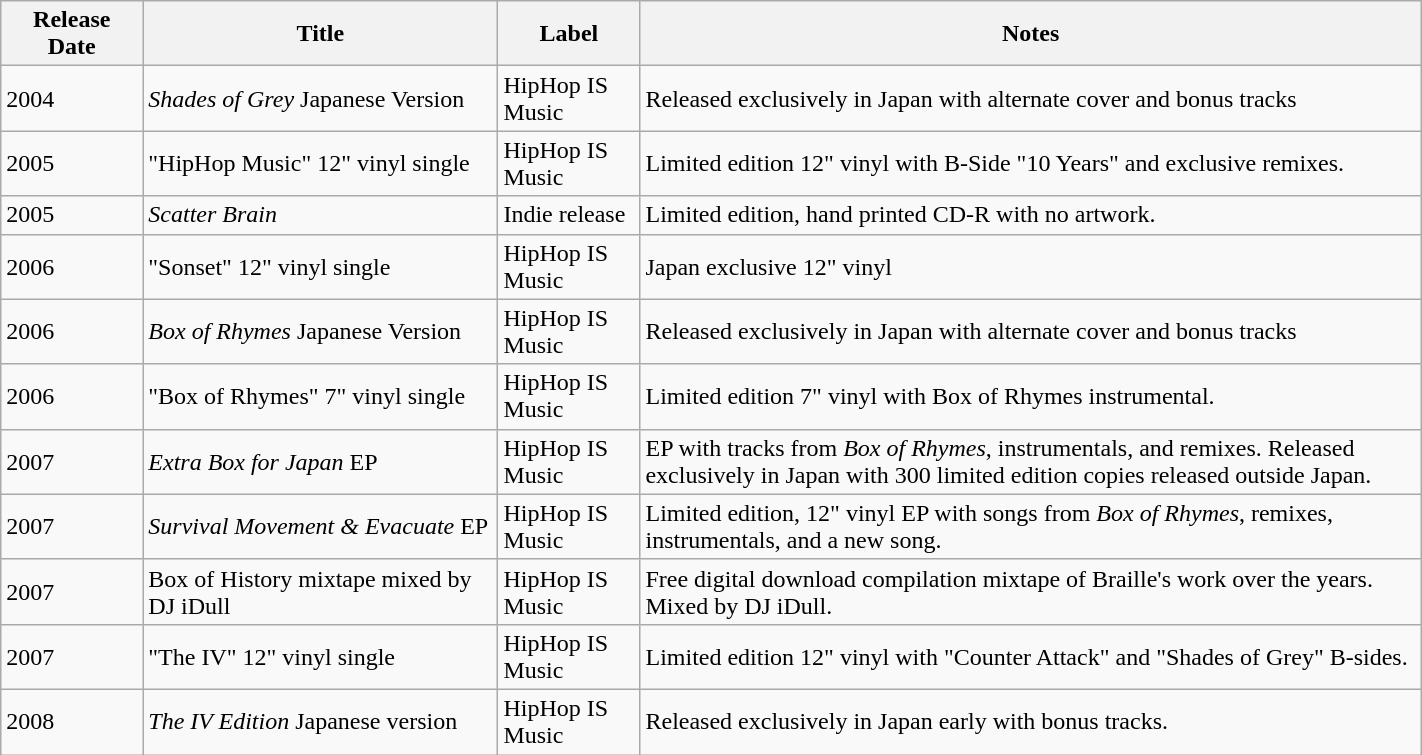<table class="wikitable" width="75%" style="margin-left:1em">
<tr>
<th width="10%">Release Date</th>
<th width="25%">Title</th>
<th width="10%">Label</th>
<th>Notes</th>
</tr>
<tr>
<td>2004</td>
<td><em>Shades of Grey</em> Japanese Version</td>
<td>HipHop IS Music</td>
<td>Released exclusively in Japan with alternate cover and bonus tracks</td>
</tr>
<tr>
<td>2005</td>
<td>"HipHop Music" 12" vinyl single</td>
<td>HipHop IS Music</td>
<td>Limited edition 12" vinyl with B-Side "10 Years" and exclusive remixes.</td>
</tr>
<tr>
<td>2005</td>
<td><em>Scatter Brain</em></td>
<td>Indie release</td>
<td>Limited edition, hand printed CD-R with no artwork.</td>
</tr>
<tr>
<td>2006</td>
<td>"Sonset" 12" vinyl single</td>
<td>HipHop IS Music</td>
<td>Japan exclusive 12" vinyl</td>
</tr>
<tr>
<td>2006</td>
<td><em>Box of Rhymes</em> Japanese Version</td>
<td>HipHop IS Music</td>
<td>Released exclusively in Japan with alternate cover and bonus tracks</td>
</tr>
<tr>
<td>2006</td>
<td>"Box of Rhymes" 7" vinyl single</td>
<td>HipHop IS Music</td>
<td>Limited edition 7" vinyl with Box of Rhymes instrumental.</td>
</tr>
<tr>
<td>2007</td>
<td><em>Extra Box for Japan</em> EP</td>
<td>HipHop IS Music</td>
<td>EP with tracks from <em>Box of Rhymes</em>, instrumentals, and remixes. Released exclusively in Japan with 300 limited edition copies released outside Japan.</td>
</tr>
<tr>
<td>2007</td>
<td><em>Survival Movement & Evacuate</em> EP</td>
<td>HipHop IS Music</td>
<td>Limited edition, 12" vinyl EP with songs from <em>Box of Rhymes</em>, remixes, instrumentals, and a new song.</td>
</tr>
<tr>
<td>2007</td>
<td>Box of History mixtape mixed by DJ iDull</td>
<td>HipHop IS Music</td>
<td>Free digital download compilation mixtape of Braille's work over the years. Mixed by DJ iDull.</td>
</tr>
<tr>
<td>2007</td>
<td>"The IV" 12" vinyl single</td>
<td>HipHop IS Music</td>
<td>Limited edition 12" vinyl with "Counter Attack" and "Shades of Grey" B-sides.</td>
</tr>
<tr>
<td>2008</td>
<td><em>The IV Edition</em> Japanese version</td>
<td>HipHop IS Music</td>
<td>Released exclusively in Japan early with bonus tracks.</td>
</tr>
</table>
